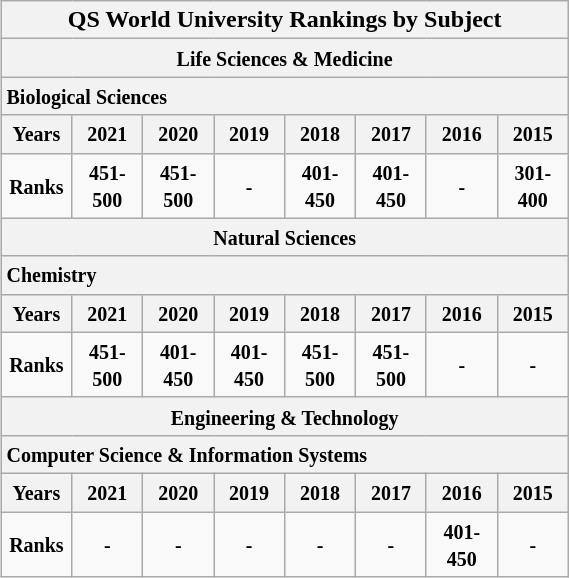<table class="wikitable" width="30%" align="right" style="text-align:center;">
<tr>
<th colspan="8" style="background: ; color: black; ">QS World University Rankings by Subject</th>
</tr>
<tr>
<th colspan="8" style="background: ; color: black; "><small>Life Sciences & Medicine</small></th>
</tr>
<tr>
<th colspan="8" style="background: ; color: black; text-align:left; "><small><strong>Biological Sciences</strong></small></th>
</tr>
<tr>
<th colspan="1" style="background: ; color: black; " width="12%"><small>Years</small></th>
<th colspan="1" style="background: ; color: black; " width="12%"><small>2021</small></th>
<th colspan="1" style="background: ; color: black; " width="12%"><small>2020</small></th>
<th colspan="1" style="background: ; color: black; " width="12%"><small>2019</small></th>
<th colspan="1" style="background: ; color: black; " width="12%"><small>2018</small></th>
<th colspan="1" style="background: ; color: black; " width="12%"><small>2017</small></th>
<th colspan="1" style="background: ; color: black; " width="12%"><small>2016</small></th>
<th colspan="1" style="background: ; color: black; " width="12%"><small>2015</small></th>
</tr>
<tr>
<td><small><strong>Ranks</strong></small></td>
<td><small> <strong>451-500</strong></small></td>
<td><small> <strong>451-500</strong></small></td>
<td><small> <strong>-</strong></small></td>
<td><small> <strong>401-450</strong></small></td>
<td><small> <strong>401-450</strong></small></td>
<td><small> <strong>-</strong></small></td>
<td><small> <strong>301-400</strong></small></td>
</tr>
<tr>
<th colspan="8" style="background: ; color: black; "><small>Natural Sciences</small></th>
</tr>
<tr>
<th colspan="8" style="background: ; color: black; text-align:left; "><small><strong>Chemistry</strong></small></th>
</tr>
<tr>
<th colspan="1" style="background: ; color: black; " width="12%"><small>Years</small></th>
<th colspan="1" style="background: ; color: black; " width="12%"><small>2021</small></th>
<th colspan="1" style="background: ; color: black; " width="12%"><small>2020</small></th>
<th colspan="1" style="background: ; color: black; " width="12%"><small>2019</small></th>
<th colspan="1" style="background: ; color: black; " width="12%"><small>2018</small></th>
<th colspan="1" style="background: ; color: black; " width="12%"><small>2017</small></th>
<th colspan="1" style="background: ; color: black; " width="12%"><small>2016</small></th>
<th colspan="1" style="background: ; color: black; " width="12%"><small>2015</small></th>
</tr>
<tr>
<td width="12%"><small><strong>Ranks</strong></small></td>
<td><small> <strong>451-500</strong></small></td>
<td><small><strong>401-450</strong></small></td>
<td><small><strong>401-450</strong></small></td>
<td><small><strong>451-500</strong></small></td>
<td><small><strong>451-500</strong></small></td>
<td><small><strong>-</strong></small></td>
<td><small><strong>-</strong></small></td>
</tr>
<tr>
<th colspan="8" style="background: ; color: black; "><small>Engineering & Technology</small></th>
</tr>
<tr>
<th colspan="8" style="background: ; color: black; text-align:left; "><small><strong>Computer Science & Information Systems</strong></small></th>
</tr>
<tr>
<th colspan="1" style="background: ; color: black; " width="12%"><small>Years</small></th>
<th colspan="1" style="background: ; color: black; " width="12%"><small>2021</small></th>
<th colspan="1" style="background: ; color: black; " width="12%"><small>2020</small></th>
<th colspan="1" style="background: ; color: black; " width="12%"><small>2019</small></th>
<th colspan="1" style="background: ; color: black; " width="12%"><small>2018</small></th>
<th colspan="1" style="background: ; color: black; " width="12%"><small>2017</small></th>
<th colspan="1" style="background: ; color: black; " width="12%"><small>2016</small></th>
<th colspan="1" style="background: ; color: black; " width="12%"><small>2015</small></th>
</tr>
<tr>
<td width="12%"><small> <strong>Ranks</strong></small></td>
<td><small><strong>-</strong></small></td>
<td><small><strong>-</strong></small></td>
<td><small><strong>-</strong></small></td>
<td><small><strong>-</strong></small></td>
<td><small><strong>-</strong></small></td>
<td><small><strong>401-450</strong></small></td>
<td><small><strong>-</strong></small></td>
</tr>
</table>
